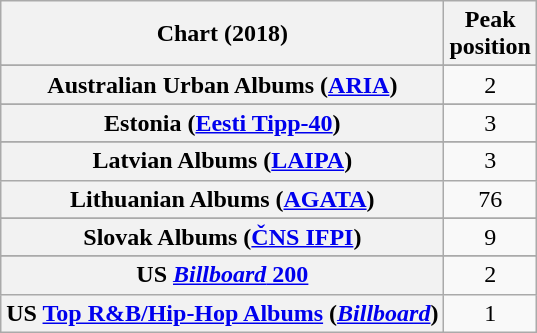<table class="wikitable sortable plainrowheaders" style="text-align:center">
<tr>
<th scope="col">Chart (2018)</th>
<th scope="col">Peak<br> position</th>
</tr>
<tr>
</tr>
<tr>
<th scope="row">Australian Urban Albums (<a href='#'>ARIA</a>)</th>
<td>2</td>
</tr>
<tr>
</tr>
<tr>
</tr>
<tr>
</tr>
<tr>
</tr>
<tr>
</tr>
<tr>
</tr>
<tr>
<th scope="row">Estonia (<a href='#'>Eesti Tipp-40</a>)</th>
<td>3</td>
</tr>
<tr>
</tr>
<tr>
</tr>
<tr>
</tr>
<tr>
</tr>
<tr>
<th scope="row">Latvian Albums (<a href='#'>LAIPA</a>)</th>
<td>3</td>
</tr>
<tr>
<th scope="row">Lithuanian Albums (<a href='#'>AGATA</a>)</th>
<td>76</td>
</tr>
<tr>
</tr>
<tr>
</tr>
<tr>
</tr>
<tr>
<th scope="row">Slovak Albums (<a href='#'>ČNS IFPI</a>)</th>
<td>9</td>
</tr>
<tr>
</tr>
<tr>
</tr>
<tr>
</tr>
<tr>
</tr>
<tr>
<th scope="row">US <a href='#'><em>Billboard</em> 200</a></th>
<td>2</td>
</tr>
<tr>
<th scope="row">US <a href='#'>Top R&B/Hip-Hop Albums</a> (<em><a href='#'>Billboard</a></em>)</th>
<td>1</td>
</tr>
</table>
